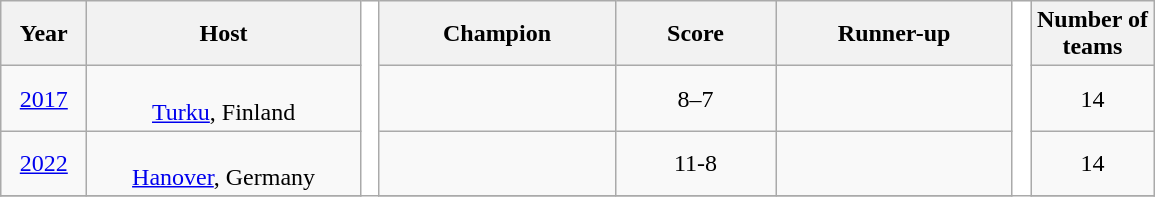<table class="wikitable" style="text-align:center;">
<tr>
<th width=50>Year</th>
<th width=175>Host</th>
<th rowspan="14" style="width:5px;background:#fff"></th>
<th width=150>Champion</th>
<th width=100>Score</th>
<th width=150>Runner-up</th>
<th rowspan="14" style="width:5px;background:#fff"></th>
<th width=75>Number of teams</th>
</tr>
<tr>
<td><a href='#'>2017</a></td>
<td> <br> <a href='#'>Turku</a>, Finland</td>
<td></td>
<td>8–7</td>
<td></td>
<td>14</td>
</tr>
<tr>
<td><a href='#'>2022</a></td>
<td> <br> <a href='#'>Hanover</a>, Germany</td>
<td></td>
<td>11-8</td>
<td></td>
<td>14</td>
</tr>
<tr>
</tr>
</table>
